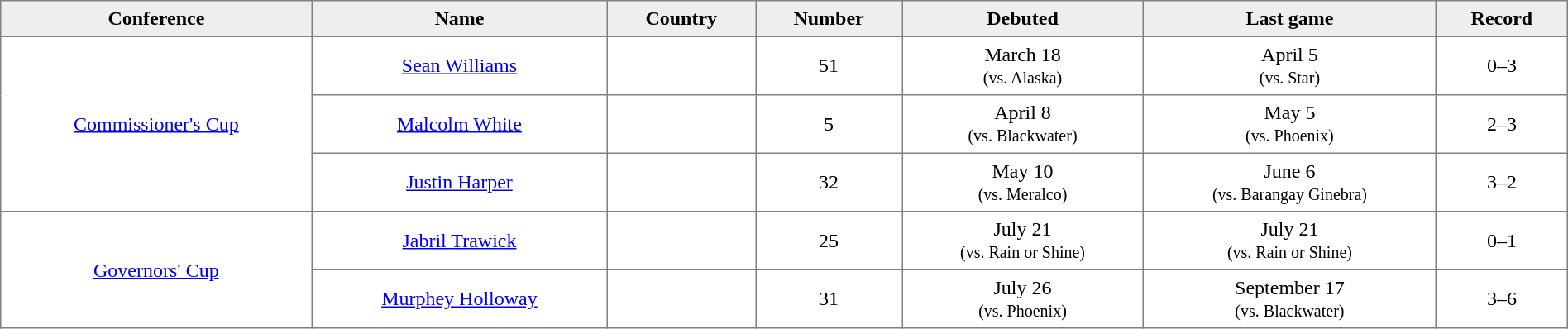<table border="1" style="border-collapse:collapse; text-align:center; width:100%;"  cellpadding="5">
<tr style="background:#eee;">
<th>Conference</th>
<th>Name</th>
<th>Country</th>
<th>Number</th>
<th>Debuted</th>
<th>Last game</th>
<th>Record</th>
</tr>
<tr>
<td rowspan=3><a href='#'>Commissioner's Cup</a></td>
<td><a href='#'>Sean Williams</a></td>
<td></td>
<td>51</td>
<td>March 18<br><small>(vs. Alaska)</small></td>
<td>April 5<br><small>(vs. Star)</small></td>
<td>0–3</td>
</tr>
<tr>
<td><a href='#'>Malcolm White</a></td>
<td></td>
<td>5</td>
<td>April 8<br><small>(vs. Blackwater)</small></td>
<td>May 5<br><small>(vs. Phoenix)</small></td>
<td>2–3</td>
</tr>
<tr>
<td><a href='#'>Justin Harper</a></td>
<td></td>
<td>32</td>
<td>May 10<br><small>(vs. Meralco)</small></td>
<td>June 6<br><small>(vs. Barangay Ginebra)</small></td>
<td>3–2</td>
</tr>
<tr>
<td rowspan=2><a href='#'>Governors' Cup</a></td>
<td><a href='#'>Jabril Trawick</a></td>
<td></td>
<td>25</td>
<td>July 21<br><small>(vs. Rain or Shine)</small></td>
<td>July 21<br><small>(vs. Rain or Shine)</small></td>
<td>0–1</td>
</tr>
<tr>
<td><a href='#'>Murphey Holloway</a></td>
<td></td>
<td>31</td>
<td>July 26<br><small>(vs. Phoenix)</small></td>
<td>September 17<br><small>(vs. Blackwater)</small></td>
<td>3–6</td>
</tr>
</table>
